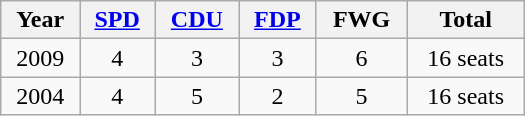<table class="wikitable" width="350">
<tr>
<th>Year</th>
<th><a href='#'>SPD</a></th>
<th><a href='#'>CDU</a></th>
<th><a href='#'>FDP</a></th>
<th>FWG</th>
<th>Total</th>
</tr>
<tr align="center">
<td>2009</td>
<td>4</td>
<td>3</td>
<td>3</td>
<td>6</td>
<td>16 seats</td>
</tr>
<tr align="center">
<td>2004</td>
<td>4</td>
<td>5</td>
<td>2</td>
<td>5</td>
<td>16 seats</td>
</tr>
</table>
